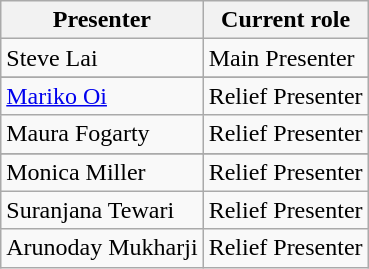<table class="wikitable">
<tr>
<th>Presenter</th>
<th>Current role</th>
</tr>
<tr>
<td>Steve Lai</td>
<td>Main Presenter</td>
</tr>
<tr>
</tr>
<tr>
</tr>
<tr>
<td><a href='#'>Mariko Oi</a></td>
<td>Relief Presenter</td>
</tr>
<tr>
<td>Maura Fogarty</td>
<td>Relief Presenter</td>
</tr>
<tr>
</tr>
<tr>
<td>Monica Miller</td>
<td>Relief Presenter</td>
</tr>
<tr>
<td>Suranjana Tewari</td>
<td>Relief Presenter</td>
</tr>
<tr>
<td>Arunoday Mukharji</td>
<td>Relief Presenter</td>
</tr>
</table>
